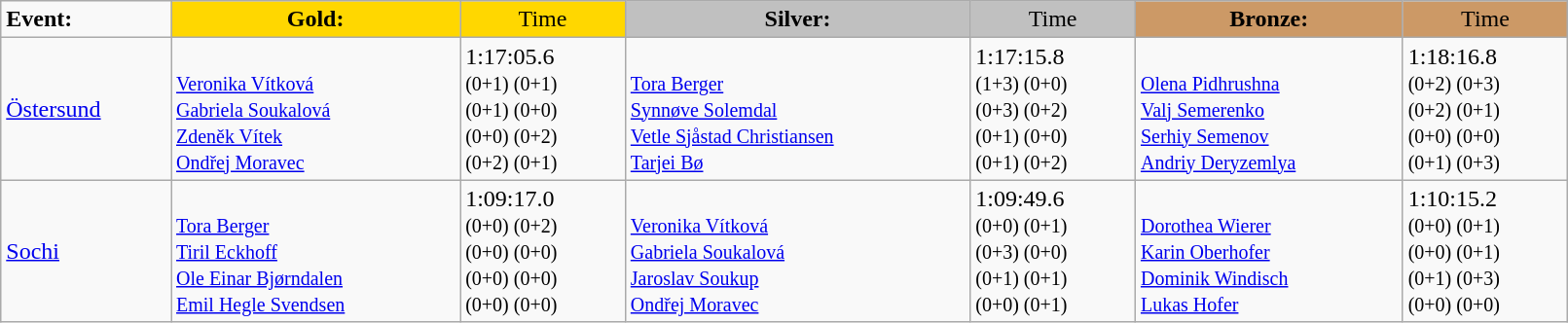<table class="wikitable" width=85%>
<tr>
<td><strong>Event:</strong></td>
<td style="text-align:center;background-color:gold;"><strong>Gold:</strong></td>
<td style="text-align:center;background-color:gold;">Time</td>
<td style="text-align:center;background-color:silver;"><strong>Silver:</strong></td>
<td style="text-align:center;background-color:silver;">Time</td>
<td style="text-align:center;background-color:#CC9966;"><strong>Bronze:</strong></td>
<td style="text-align:center;background-color:#CC9966;">Time</td>
</tr>
<tr>
<td><a href='#'>Östersund</a><br></td>
<td><strong></strong><br><small><a href='#'>Veronika Vítková</a><br><a href='#'>Gabriela Soukalová</a><br><a href='#'>Zdeněk Vítek</a><br><a href='#'>Ondřej Moravec</a></small></td>
<td>1:17:05.6	<br><small>(0+1) (0+1)<br>(0+1) (0+0)<br>(0+0) (0+2)<br>(0+2) (0+1)</small></td>
<td><br><small><a href='#'>Tora Berger</a><br><a href='#'>Synnøve Solemdal</a><br><a href='#'>Vetle Sjåstad Christiansen</a><br><a href='#'>Tarjei Bø</a></small></td>
<td>1:17:15.8<br><small>(1+3) (0+0)<br>(0+3) (0+2)<br>(0+1) (0+0)<br>(0+1) (0+2)</small></td>
<td><br><small><a href='#'>Olena Pidhrushna</a><br><a href='#'>Valj Semerenko</a><br><a href='#'>Serhiy Semenov</a><br><a href='#'>Andriy Deryzemlya</a></small></td>
<td>1:18:16.8<br><small>(0+2) (0+3)<br>(0+2) (0+1)<br>(0+0) (0+0)<br>(0+1) (0+3)</small></td>
</tr>
<tr>
<td><a href='#'>Sochi</a><br></td>
<td><strong></strong><br><small><a href='#'>Tora Berger</a><br><a href='#'>Tiril Eckhoff</a><br><a href='#'>Ole Einar Bjørndalen</a><br><a href='#'>Emil Hegle Svendsen</a></small></td>
<td>1:09:17.0 <br><small> (0+0) (0+2)<br>(0+0) (0+0) <br>(0+0) (0+0) <br>(0+0) (0+0)</small></td>
<td><br><small><a href='#'>Veronika Vítková</a><br><a href='#'>Gabriela Soukalová</a><br><a href='#'>Jaroslav Soukup</a><br><a href='#'>Ondřej Moravec</a></small></td>
<td>1:09:49.6 <br><small>(0+0) (0+1) <br>(0+3) (0+0) <br>(0+1) (0+1) <br>(0+0) (0+1)</small></td>
<td><br><small><a href='#'>Dorothea Wierer</a><br><a href='#'>Karin Oberhofer</a><br><a href='#'>Dominik Windisch</a><br><a href='#'>Lukas Hofer</a></small></td>
<td>1:10:15.2 <br><small>(0+0) (0+1) <br>(0+0) (0+1) <br>(0+1) (0+3) <br>(0+0) (0+0)</small></td>
</tr>
</table>
